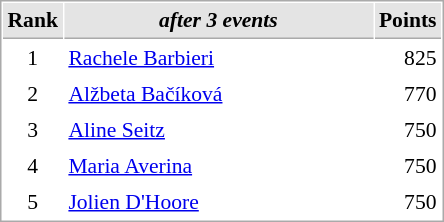<table cellspacing="1" cellpadding="3" style="border:1px solid #aaa; font-size:90%;">
<tr style="background:#e4e4e4;">
<th style="border-bottom:1px solid #aaa; width:10px;">Rank</th>
<th style="border-bottom:1px solid #aaa; width:200px; white-space:nowrap;"><em>after 3 events</em> </th>
<th style="border-bottom:1px solid #aaa; width:20px;">Points</th>
</tr>
<tr>
<td style="text-align:center;">1</td>
<td> <a href='#'>Rachele Barbieri</a></td>
<td align="right">825</td>
</tr>
<tr>
<td style="text-align:center;">2</td>
<td> <a href='#'>Alžbeta Bačíková</a></td>
<td align="right">770</td>
</tr>
<tr>
<td style="text-align:center;">3</td>
<td> <a href='#'>Aline Seitz</a></td>
<td align="right">750</td>
</tr>
<tr>
<td style="text-align:center;">4</td>
<td> <a href='#'>Maria Averina</a></td>
<td align="right">750</td>
</tr>
<tr>
<td style="text-align:center;">5</td>
<td> <a href='#'>Jolien D'Hoore</a></td>
<td align="right">750</td>
</tr>
</table>
